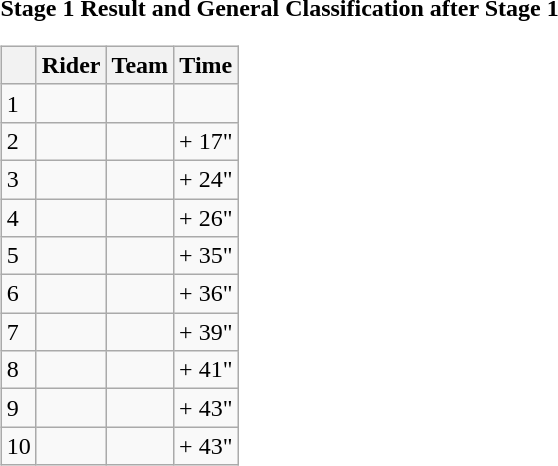<table>
<tr>
<td><strong>Stage 1 Result and General Classification after Stage 1</strong><br><table class="wikitable">
<tr>
<th></th>
<th>Rider</th>
<th>Team</th>
<th>Time</th>
</tr>
<tr>
<td>1</td>
<td> </td>
<td></td>
<td align="right"></td>
</tr>
<tr>
<td>2</td>
<td></td>
<td></td>
<td align="right">+ 17"</td>
</tr>
<tr>
<td>3</td>
<td> </td>
<td></td>
<td align="right">+ 24"</td>
</tr>
<tr>
<td>4</td>
<td></td>
<td></td>
<td align="right">+ 26"</td>
</tr>
<tr>
<td>5</td>
<td></td>
<td></td>
<td align="right">+ 35"</td>
</tr>
<tr>
<td>6</td>
<td></td>
<td></td>
<td align="right">+ 36"</td>
</tr>
<tr>
<td>7</td>
<td></td>
<td></td>
<td align="right">+ 39"</td>
</tr>
<tr>
<td>8</td>
<td></td>
<td></td>
<td align="right">+ 41"</td>
</tr>
<tr>
<td>9</td>
<td></td>
<td></td>
<td align="right">+ 43"</td>
</tr>
<tr>
<td>10</td>
<td></td>
<td></td>
<td align="right">+ 43"</td>
</tr>
</table>
</td>
</tr>
</table>
